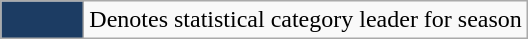<table class="wikitable">
<tr>
<td style="background:#1C3C63; color:white; border:1px solid #aaa; width:3em;"></td>
<td>Denotes statistical category leader for season</td>
</tr>
</table>
